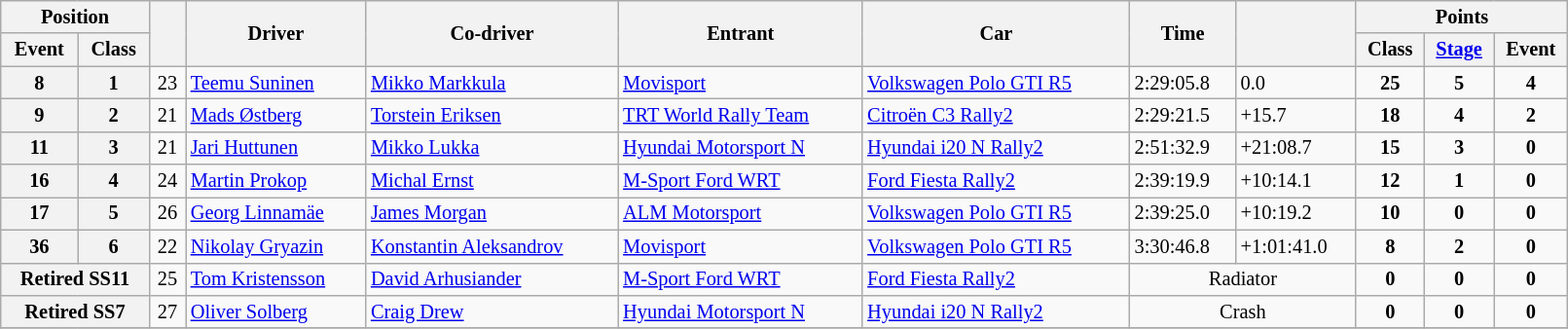<table class="wikitable" width=85% style="font-size: 85%;">
<tr>
<th colspan="2">Position</th>
<th rowspan="2"></th>
<th rowspan="2">Driver</th>
<th rowspan="2">Co-driver</th>
<th rowspan="2">Entrant</th>
<th rowspan="2">Car</th>
<th rowspan="2">Time</th>
<th rowspan="2"></th>
<th colspan="3">Points</th>
</tr>
<tr>
<th>Event</th>
<th>Class</th>
<th>Class</th>
<th><a href='#'>Stage</a></th>
<th>Event</th>
</tr>
<tr>
<th>8</th>
<th>1</th>
<td align="center">23</td>
<td><a href='#'>Teemu Suninen</a></td>
<td><a href='#'>Mikko Markkula</a></td>
<td><a href='#'>Movisport</a></td>
<td><a href='#'>Volkswagen Polo GTI R5</a></td>
<td>2:29:05.8</td>
<td>0.0</td>
<td align="center"><strong>25</strong></td>
<td align="center"><strong>5</strong></td>
<td align="center"><strong>4</strong></td>
</tr>
<tr>
<th>9</th>
<th>2</th>
<td align="center">21</td>
<td><a href='#'>Mads Østberg</a></td>
<td><a href='#'>Torstein Eriksen</a></td>
<td><a href='#'>TRT World Rally Team</a></td>
<td><a href='#'>Citroën C3 Rally2</a></td>
<td>2:29:21.5</td>
<td>+15.7</td>
<td align="center"><strong>18</strong></td>
<td align="center"><strong>4</strong></td>
<td align="center"><strong>2</strong></td>
</tr>
<tr>
<th>11</th>
<th>3</th>
<td align="center">21</td>
<td><a href='#'>Jari Huttunen</a></td>
<td><a href='#'>Mikko Lukka</a></td>
<td><a href='#'>Hyundai Motorsport N</a></td>
<td><a href='#'>Hyundai i20 N Rally2</a></td>
<td>2:51:32.9</td>
<td>+21:08.7</td>
<td align="center"><strong>15</strong></td>
<td align="center"><strong>3</strong></td>
<td align="center"><strong>0</strong></td>
</tr>
<tr>
<th>16</th>
<th>4</th>
<td align="center">24</td>
<td><a href='#'>Martin Prokop</a></td>
<td><a href='#'>Michal Ernst</a></td>
<td><a href='#'>M-Sport Ford WRT</a></td>
<td><a href='#'>Ford Fiesta Rally2</a></td>
<td>2:39:19.9</td>
<td>+10:14.1</td>
<td align="center"><strong>12</strong></td>
<td align="center"><strong>1</strong></td>
<td align="center"><strong>0</strong></td>
</tr>
<tr>
<th>17</th>
<th>5</th>
<td align="center">26</td>
<td><a href='#'>Georg Linnamäe</a></td>
<td><a href='#'>James Morgan</a></td>
<td><a href='#'>ALM Motorsport</a></td>
<td><a href='#'>Volkswagen Polo GTI R5</a></td>
<td>2:39:25.0</td>
<td>+10:19.2</td>
<td align="center"><strong>10</strong></td>
<td align="center"><strong>0</strong></td>
<td align="center"><strong>0</strong></td>
</tr>
<tr>
<th>36</th>
<th>6</th>
<td align="center">22</td>
<td><a href='#'>Nikolay Gryazin</a></td>
<td><a href='#'>Konstantin Aleksandrov</a></td>
<td><a href='#'>Movisport</a></td>
<td><a href='#'>Volkswagen Polo GTI R5</a></td>
<td>3:30:46.8</td>
<td>+1:01:41.0</td>
<td align="center"><strong>8</strong></td>
<td align="center"><strong>2</strong></td>
<td align="center"><strong>0</strong></td>
</tr>
<tr>
<th colspan="2">Retired SS11</th>
<td align="center">25</td>
<td><a href='#'>Tom Kristensson</a></td>
<td><a href='#'>David Arhusiander</a></td>
<td><a href='#'>M-Sport Ford WRT</a></td>
<td><a href='#'>Ford Fiesta Rally2</a></td>
<td colspan="2" align="center">Radiator</td>
<td align="center"><strong>0</strong></td>
<td align="center"><strong>0</strong></td>
<td align="center"><strong>0</strong></td>
</tr>
<tr>
<th colspan="2">Retired SS7</th>
<td align="center">27</td>
<td><a href='#'>Oliver Solberg</a></td>
<td><a href='#'>Craig Drew</a></td>
<td><a href='#'>Hyundai Motorsport N</a></td>
<td><a href='#'>Hyundai i20 N Rally2</a></td>
<td colspan="2" align="center">Crash</td>
<td align="center"><strong>0</strong></td>
<td align="center"><strong>0</strong></td>
<td align="center"><strong>0</strong></td>
</tr>
<tr>
</tr>
</table>
